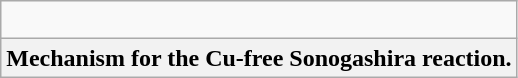<table class="wikitable">
<tr align="center">
<td><br></td>
</tr>
<tr align="center">
<th>Mechanism for the Cu-free Sonogashira reaction.</th>
</tr>
</table>
